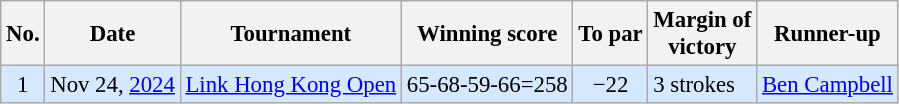<table class="wikitable" style="font-size:95%;">
<tr>
<th>No.</th>
<th>Date</th>
<th>Tournament</th>
<th>Winning score</th>
<th>To par</th>
<th>Margin of<br>victory</th>
<th>Runner-up</th>
</tr>
<tr style="background:#D6E8FF;">
<td align=center>1</td>
<td align=right>Nov 24, <a href='#'>2024</a></td>
<td><a href='#'>Link Hong Kong Open</a></td>
<td>65-68-59-66=258</td>
<td align=center>−22</td>
<td>3 strokes</td>
<td> <a href='#'>Ben Campbell</a></td>
</tr>
</table>
